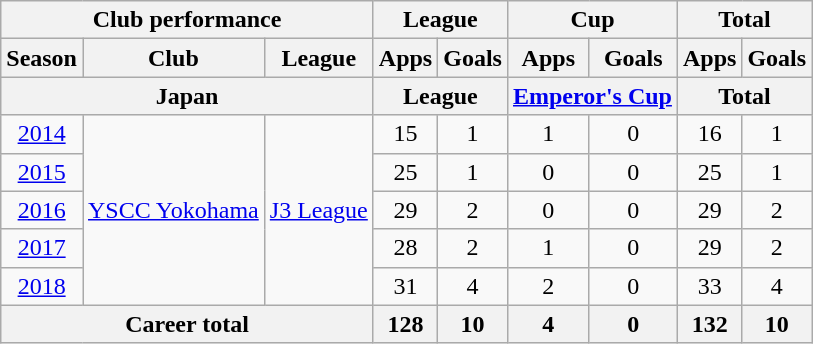<table class="wikitable" style="text-align:center">
<tr>
<th colspan=3>Club performance</th>
<th colspan=2>League</th>
<th colspan=2>Cup</th>
<th colspan=2>Total</th>
</tr>
<tr>
<th>Season</th>
<th>Club</th>
<th>League</th>
<th>Apps</th>
<th>Goals</th>
<th>Apps</th>
<th>Goals</th>
<th>Apps</th>
<th>Goals</th>
</tr>
<tr>
<th colspan=3>Japan</th>
<th colspan=2>League</th>
<th colspan=2><a href='#'>Emperor's Cup</a></th>
<th colspan=2>Total</th>
</tr>
<tr>
<td><a href='#'>2014</a></td>
<td rowspan="5"><a href='#'>YSCC Yokohama</a></td>
<td rowspan="5"><a href='#'>J3 League</a></td>
<td>15</td>
<td>1</td>
<td>1</td>
<td>0</td>
<td>16</td>
<td>1</td>
</tr>
<tr>
<td><a href='#'>2015</a></td>
<td>25</td>
<td>1</td>
<td>0</td>
<td>0</td>
<td>25</td>
<td>1</td>
</tr>
<tr>
<td><a href='#'>2016</a></td>
<td>29</td>
<td>2</td>
<td>0</td>
<td>0</td>
<td>29</td>
<td>2</td>
</tr>
<tr>
<td><a href='#'>2017</a></td>
<td>28</td>
<td>2</td>
<td>1</td>
<td>0</td>
<td>29</td>
<td>2</td>
</tr>
<tr>
<td><a href='#'>2018</a></td>
<td>31</td>
<td>4</td>
<td>2</td>
<td>0</td>
<td>33</td>
<td>4</td>
</tr>
<tr>
<th colspan=3>Career total</th>
<th>128</th>
<th>10</th>
<th>4</th>
<th>0</th>
<th>132</th>
<th>10</th>
</tr>
</table>
